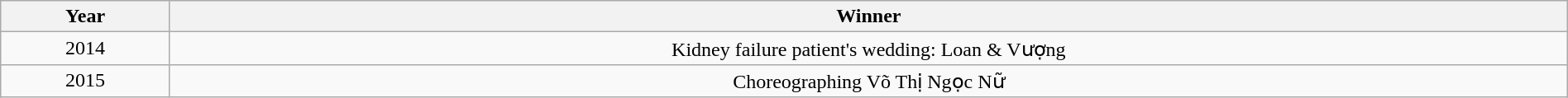<table class="wikitable" style="text-align: center; width:100%">
<tr>
<th>Year</th>
<th>Winner</th>
</tr>
<tr>
<td>2014</td>
<td>Kidney failure patient's wedding: Loan & Vượng</td>
</tr>
<tr>
<td>2015</td>
<td>Choreographing Võ Thị Ngọc Nữ</td>
</tr>
</table>
